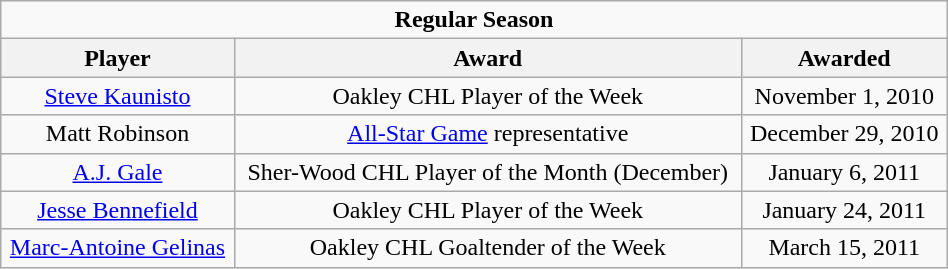<table class="wikitable"  style="width:50%; text-align:center;">
<tr>
<td colspan="10" style="text-align:center;"><strong>Regular Season</strong></td>
</tr>
<tr>
<th>Player</th>
<th>Award</th>
<th>Awarded</th>
</tr>
<tr>
<td><a href='#'>Steve Kaunisto</a></td>
<td>Oakley CHL Player of the Week</td>
<td>November 1, 2010</td>
</tr>
<tr>
<td>Matt Robinson</td>
<td><a href='#'>All-Star Game</a> representative</td>
<td>December 29, 2010</td>
</tr>
<tr>
<td><a href='#'>A.J. Gale</a></td>
<td>Sher-Wood CHL Player of the Month (December)</td>
<td>January 6, 2011</td>
</tr>
<tr>
<td><a href='#'>Jesse Bennefield</a></td>
<td>Oakley CHL Player of the Week</td>
<td>January 24, 2011</td>
</tr>
<tr>
<td><a href='#'>Marc-Antoine Gelinas</a></td>
<td>Oakley CHL Goaltender of the Week</td>
<td>March 15, 2011</td>
</tr>
</table>
